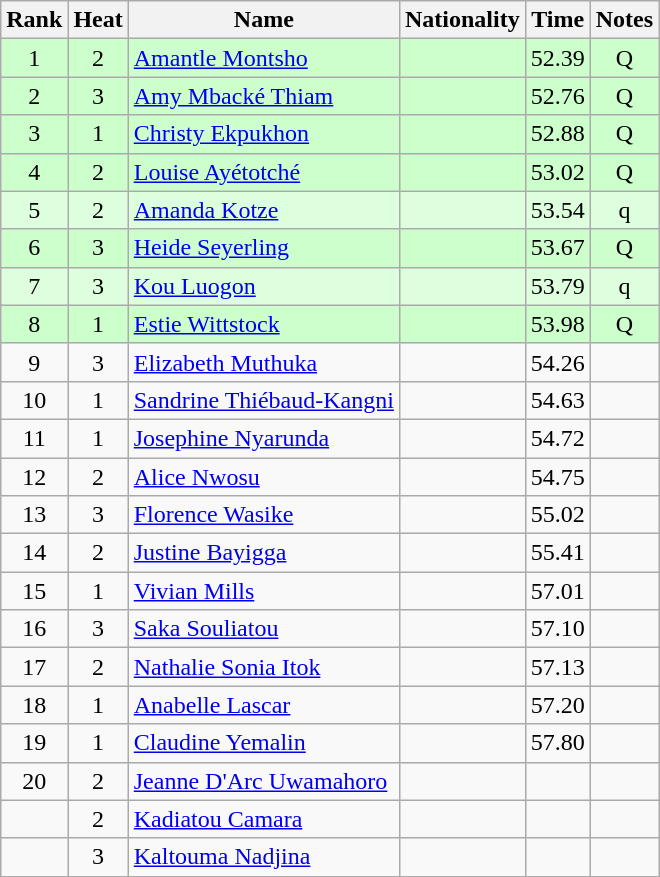<table class="wikitable sortable" style="text-align:center">
<tr>
<th>Rank</th>
<th>Heat</th>
<th>Name</th>
<th>Nationality</th>
<th>Time</th>
<th>Notes</th>
</tr>
<tr bgcolor=ccffcc>
<td>1</td>
<td>2</td>
<td align=left><a href='#'>Amantle Montsho</a></td>
<td align=left></td>
<td>52.39</td>
<td>Q</td>
</tr>
<tr bgcolor=ccffcc>
<td>2</td>
<td>3</td>
<td align=left><a href='#'>Amy Mbacké Thiam</a></td>
<td align=left></td>
<td>52.76</td>
<td>Q</td>
</tr>
<tr bgcolor=ccffcc>
<td>3</td>
<td>1</td>
<td align=left><a href='#'>Christy Ekpukhon</a></td>
<td align=left></td>
<td>52.88</td>
<td>Q</td>
</tr>
<tr bgcolor=ccffcc>
<td>4</td>
<td>2</td>
<td align=left><a href='#'>Louise Ayétotché</a></td>
<td align=left></td>
<td>53.02</td>
<td>Q</td>
</tr>
<tr bgcolor=ddffdd>
<td>5</td>
<td>2</td>
<td align=left><a href='#'>Amanda Kotze</a></td>
<td align=left></td>
<td>53.54</td>
<td>q</td>
</tr>
<tr bgcolor=ccffcc>
<td>6</td>
<td>3</td>
<td align=left><a href='#'>Heide Seyerling</a></td>
<td align=left></td>
<td>53.67</td>
<td>Q</td>
</tr>
<tr bgcolor=ddffdd>
<td>7</td>
<td>3</td>
<td align=left><a href='#'>Kou Luogon</a></td>
<td align=left></td>
<td>53.79</td>
<td>q</td>
</tr>
<tr bgcolor=ccffcc>
<td>8</td>
<td>1</td>
<td align=left><a href='#'>Estie Wittstock</a></td>
<td align=left></td>
<td>53.98</td>
<td>Q</td>
</tr>
<tr>
<td>9</td>
<td>3</td>
<td align=left><a href='#'>Elizabeth Muthuka</a></td>
<td align=left></td>
<td>54.26</td>
<td></td>
</tr>
<tr>
<td>10</td>
<td>1</td>
<td align=left><a href='#'>Sandrine Thiébaud-Kangni</a></td>
<td align=left></td>
<td>54.63</td>
<td></td>
</tr>
<tr>
<td>11</td>
<td>1</td>
<td align=left><a href='#'>Josephine Nyarunda</a></td>
<td align=left></td>
<td>54.72</td>
<td></td>
</tr>
<tr>
<td>12</td>
<td>2</td>
<td align=left><a href='#'>Alice Nwosu</a></td>
<td align=left></td>
<td>54.75</td>
<td></td>
</tr>
<tr>
<td>13</td>
<td>3</td>
<td align=left><a href='#'>Florence Wasike</a></td>
<td align=left></td>
<td>55.02</td>
<td></td>
</tr>
<tr>
<td>14</td>
<td>2</td>
<td align=left><a href='#'>Justine Bayigga</a></td>
<td align=left></td>
<td>55.41</td>
<td></td>
</tr>
<tr>
<td>15</td>
<td>1</td>
<td align=left><a href='#'>Vivian Mills</a></td>
<td align=left></td>
<td>57.01</td>
<td></td>
</tr>
<tr>
<td>16</td>
<td>3</td>
<td align=left><a href='#'>Saka Souliatou</a></td>
<td align=left></td>
<td>57.10</td>
<td></td>
</tr>
<tr>
<td>17</td>
<td>2</td>
<td align=left><a href='#'>Nathalie Sonia Itok</a></td>
<td align=left></td>
<td>57.13</td>
<td></td>
</tr>
<tr>
<td>18</td>
<td>1</td>
<td align=left><a href='#'>Anabelle Lascar</a></td>
<td align=left></td>
<td>57.20</td>
<td></td>
</tr>
<tr>
<td>19</td>
<td>1</td>
<td align=left><a href='#'>Claudine Yemalin</a></td>
<td align=left></td>
<td>57.80</td>
<td></td>
</tr>
<tr>
<td>20</td>
<td>2</td>
<td align=left><a href='#'>Jeanne D'Arc Uwamahoro</a></td>
<td align=left></td>
<td></td>
<td></td>
</tr>
<tr>
<td></td>
<td>2</td>
<td align=left><a href='#'>Kadiatou Camara</a></td>
<td align=left></td>
<td></td>
<td></td>
</tr>
<tr>
<td></td>
<td>3</td>
<td align=left><a href='#'>Kaltouma Nadjina</a></td>
<td align=left></td>
<td></td>
<td></td>
</tr>
</table>
